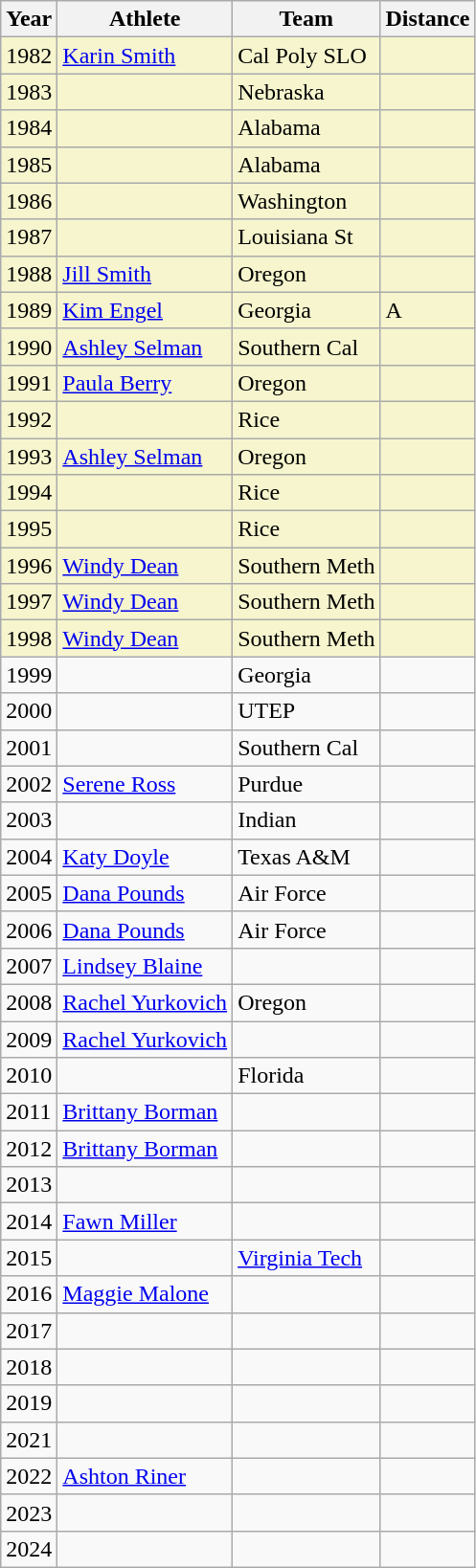<table class="wikitable sortable">
<tr>
<th>Year</th>
<th>Athlete</th>
<th>Team</th>
<th>Distance</th>
</tr>
<tr bgcolor=#f6F5CE>
<td>1982</td>
<td><a href='#'>Karin Smith</a></td>
<td>Cal Poly SLO</td>
<td></td>
</tr>
<tr bgcolor=#f6F5CE>
<td>1983</td>
<td></td>
<td>Nebraska</td>
<td></td>
</tr>
<tr bgcolor=#f6F5CE>
<td>1984</td>
<td></td>
<td>Alabama</td>
<td></td>
</tr>
<tr bgcolor=#f6F5CE>
<td>1985</td>
<td></td>
<td>Alabama</td>
<td></td>
</tr>
<tr bgcolor=#f6F5CE>
<td>1986</td>
<td></td>
<td>Washington</td>
<td></td>
</tr>
<tr bgcolor=#f6F5CE>
<td>1987</td>
<td></td>
<td>Louisiana St</td>
<td></td>
</tr>
<tr bgcolor=#f6F5CE>
<td>1988</td>
<td><a href='#'>Jill Smith</a></td>
<td>Oregon</td>
<td></td>
</tr>
<tr bgcolor=#f6F5CE>
<td>1989</td>
<td><a href='#'>Kim Engel</a></td>
<td>Georgia</td>
<td>A</td>
</tr>
<tr bgcolor=#f6F5CE>
<td>1990</td>
<td><a href='#'>Ashley Selman</a></td>
<td>Southern Cal</td>
<td></td>
</tr>
<tr bgcolor=#f6F5CE>
<td>1991</td>
<td><a href='#'>Paula Berry</a></td>
<td>Oregon</td>
<td></td>
</tr>
<tr bgcolor=#f6F5CE>
<td>1992</td>
<td></td>
<td>Rice</td>
<td></td>
</tr>
<tr bgcolor=#f6F5CE>
<td>1993</td>
<td><a href='#'>Ashley Selman</a></td>
<td>Oregon</td>
<td></td>
</tr>
<tr bgcolor=#f6F5CE>
<td>1994</td>
<td></td>
<td>Rice</td>
<td></td>
</tr>
<tr bgcolor=#f6F5CE>
<td>1995</td>
<td></td>
<td>Rice</td>
<td></td>
</tr>
<tr bgcolor=#f6F5CE>
<td>1996</td>
<td><a href='#'>Windy Dean</a></td>
<td>Southern Meth</td>
<td></td>
</tr>
<tr bgcolor=#f6F5CE>
<td>1997</td>
<td><a href='#'>Windy Dean</a></td>
<td>Southern Meth</td>
<td></td>
</tr>
<tr bgcolor=#f6F5CE>
<td>1998</td>
<td><a href='#'>Windy Dean</a></td>
<td>Southern Meth</td>
<td></td>
</tr>
<tr>
<td>1999</td>
<td></td>
<td>Georgia</td>
<td></td>
</tr>
<tr>
<td>2000</td>
<td></td>
<td>UTEP</td>
<td></td>
</tr>
<tr>
<td>2001</td>
<td></td>
<td>Southern Cal</td>
<td></td>
</tr>
<tr>
<td>2002</td>
<td><a href='#'>Serene Ross</a></td>
<td>Purdue</td>
<td></td>
</tr>
<tr>
<td>2003</td>
<td></td>
<td>Indian</td>
<td></td>
</tr>
<tr>
<td>2004</td>
<td><a href='#'>Katy Doyle</a></td>
<td>Texas A&M</td>
<td></td>
</tr>
<tr>
<td>2005</td>
<td><a href='#'>Dana Pounds</a></td>
<td>Air Force</td>
<td></td>
</tr>
<tr>
<td>2006</td>
<td><a href='#'>Dana Pounds</a></td>
<td>Air Force</td>
<td></td>
</tr>
<tr>
<td>2007</td>
<td><a href='#'>Lindsey Blaine</a></td>
<td></td>
<td></td>
</tr>
<tr>
<td>2008</td>
<td><a href='#'>Rachel Yurkovich</a></td>
<td>Oregon</td>
<td></td>
</tr>
<tr>
<td>2009</td>
<td><a href='#'>Rachel Yurkovich</a></td>
<td></td>
<td></td>
</tr>
<tr>
<td>2010</td>
<td></td>
<td>Florida</td>
<td></td>
</tr>
<tr>
<td>2011</td>
<td><a href='#'>Brittany Borman</a></td>
<td></td>
<td></td>
</tr>
<tr>
<td>2012</td>
<td><a href='#'>Brittany Borman</a></td>
<td></td>
<td></td>
</tr>
<tr>
<td>2013</td>
<td></td>
<td></td>
<td></td>
</tr>
<tr>
<td>2014</td>
<td><a href='#'>Fawn Miller</a></td>
<td></td>
<td></td>
</tr>
<tr>
<td>2015</td>
<td></td>
<td><a href='#'>Virginia Tech</a></td>
<td></td>
</tr>
<tr>
<td>2016</td>
<td><a href='#'>Maggie Malone</a></td>
<td></td>
<td></td>
</tr>
<tr>
<td>2017</td>
<td></td>
<td></td>
<td></td>
</tr>
<tr>
<td>2018</td>
<td></td>
<td></td>
<td></td>
</tr>
<tr>
<td>2019</td>
<td></td>
<td></td>
<td></td>
</tr>
<tr>
<td>2021</td>
<td></td>
<td></td>
<td></td>
</tr>
<tr>
<td>2022</td>
<td><a href='#'>Ashton Riner</a></td>
<td></td>
<td></td>
</tr>
<tr>
<td>2023</td>
<td></td>
<td></td>
<td></td>
</tr>
<tr>
<td>2024</td>
<td></td>
<td></td>
<td></td>
</tr>
</table>
